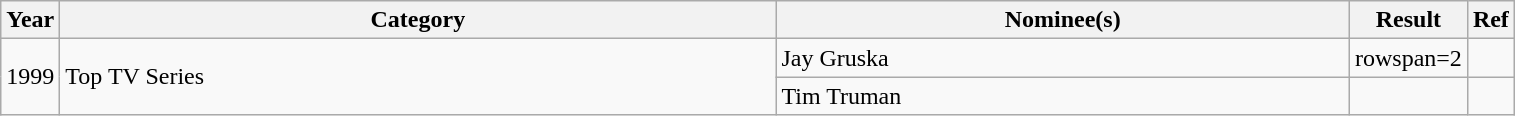<table class="wikitable">
<tr>
<th>Year</th>
<th width=470>Category</th>
<th width=375>Nominee(s)</th>
<th width=65>Result</th>
<th>Ref</th>
</tr>
<tr>
<td rowspan=2>1999</td>
<td rowspan=2>Top TV Series</td>
<td>Jay Gruska</td>
<td>rowspan=2 </td>
<td></td>
</tr>
<tr>
<td>Tim Truman</td>
<td></td>
</tr>
</table>
